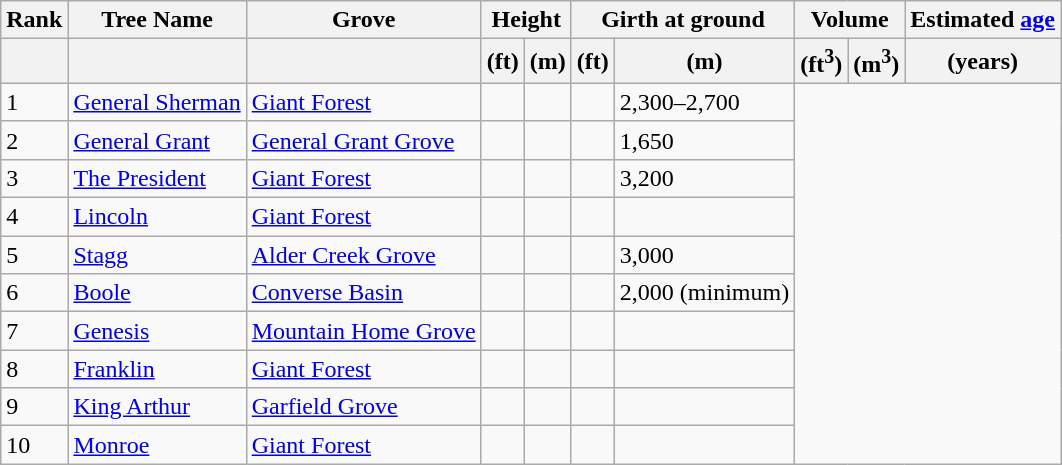<table class="wikitable">
<tr>
<th>Rank</th>
<th>Tree Name</th>
<th>Grove</th>
<th colspan=2>Height</th>
<th colspan=2>Girth at ground</th>
<th colspan=2>Volume</th>
<th>Estimated <a href='#'>age</a></th>
</tr>
<tr>
<th></th>
<th> </th>
<th> </th>
<th>(ft)</th>
<th>(m)</th>
<th>(ft)</th>
<th>(m)</th>
<th>(ft<sup>3</sup>)</th>
<th>(m<sup>3</sup>)</th>
<th>(years)</th>
</tr>
<tr>
<td>1</td>
<td><a href='#'>General Sherman</a></td>
<td><a href='#'>Giant Forest</a></td>
<td></td>
<td></td>
<td></td>
<td>2,300–2,700</td>
</tr>
<tr>
<td>2</td>
<td><a href='#'>General Grant</a></td>
<td><a href='#'>General Grant Grove</a></td>
<td></td>
<td></td>
<td> </td>
<td>1,650</td>
</tr>
<tr>
<td>3</td>
<td><a href='#'>The President</a></td>
<td><a href='#'>Giant Forest</a></td>
<td></td>
<td></td>
<td> </td>
<td>3,200</td>
</tr>
<tr>
<td>4</td>
<td><a href='#'>Lincoln</a></td>
<td><a href='#'>Giant Forest</a></td>
<td></td>
<td></td>
<td></td>
<td></td>
</tr>
<tr>
<td>5</td>
<td><a href='#'>Stagg</a></td>
<td><a href='#'>Alder Creek Grove</a></td>
<td></td>
<td></td>
<td></td>
<td>3,000</td>
</tr>
<tr>
<td>6</td>
<td><a href='#'>Boole</a></td>
<td><a href='#'>Converse Basin</a></td>
<td></td>
<td></td>
<td></td>
<td>2,000 (minimum)</td>
</tr>
<tr>
<td>7</td>
<td><a href='#'>Genesis</a></td>
<td><a href='#'>Mountain Home Grove</a></td>
<td></td>
<td></td>
<td></td>
<td></td>
</tr>
<tr>
<td>8</td>
<td><a href='#'>Franklin</a></td>
<td><a href='#'>Giant Forest</a></td>
<td></td>
<td></td>
<td></td>
<td></td>
</tr>
<tr>
<td>9</td>
<td><a href='#'>King Arthur</a></td>
<td><a href='#'>Garfield Grove</a></td>
<td></td>
<td></td>
<td></td>
<td></td>
</tr>
<tr>
<td>10</td>
<td><a href='#'>Monroe</a></td>
<td><a href='#'>Giant Forest</a></td>
<td></td>
<td></td>
<td></td>
<td></td>
</tr>
</table>
